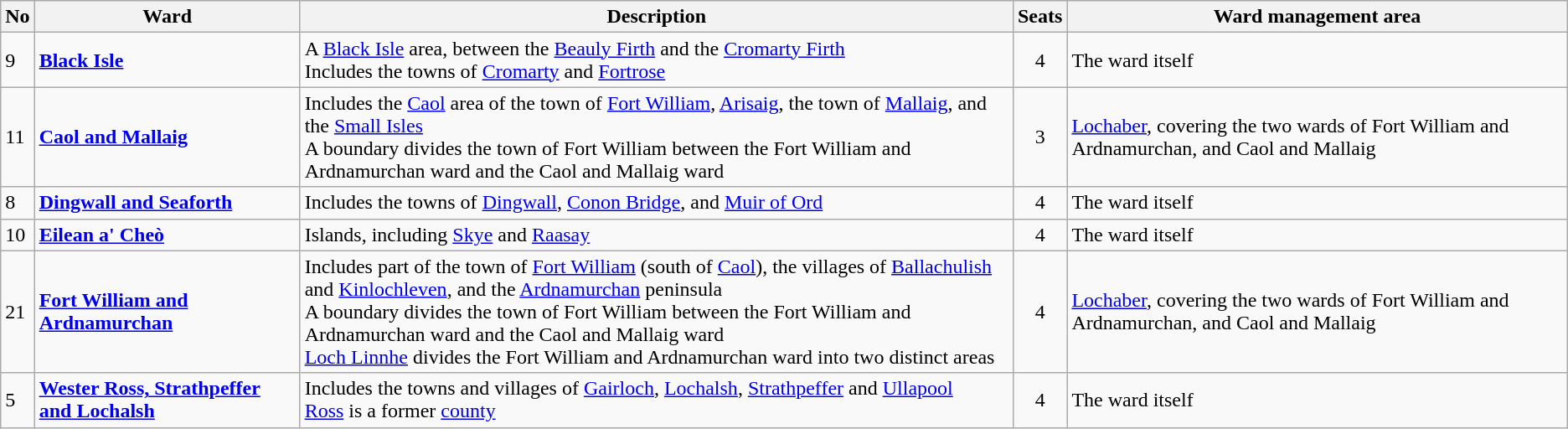<table class="wikitable">
<tr>
<th>No</th>
<th>Ward</th>
<th>Description</th>
<th>Seats</th>
<th>Ward management area</th>
</tr>
<tr>
<td>9</td>
<td><strong><a href='#'>Black Isle</a></strong></td>
<td>A <a href='#'>Black Isle</a> area, between the <a href='#'>Beauly Firth</a> and the <a href='#'>Cromarty Firth</a> <br> Includes the towns of <a href='#'>Cromarty</a> and <a href='#'>Fortrose</a></td>
<td align=center>4</td>
<td>The ward itself</td>
</tr>
<tr>
<td>11</td>
<td><strong><a href='#'>Caol and Mallaig</a></strong></td>
<td>Includes the <a href='#'>Caol</a> area of the town of <a href='#'>Fort William</a>, <a href='#'>Arisaig</a>, the town of <a href='#'>Mallaig</a>, and the <a href='#'>Small Isles</a> <br> A boundary divides the town of Fort William between the Fort William and Ardnamurchan ward and the Caol and Mallaig ward</td>
<td align=center>3</td>
<td><a href='#'>Lochaber</a>, covering the two wards of Fort William and Ardnamurchan, and Caol and Mallaig</td>
</tr>
<tr>
<td>8</td>
<td><strong><a href='#'>Dingwall and Seaforth</a></strong></td>
<td>Includes the towns of <a href='#'>Dingwall</a>, <a href='#'>Conon Bridge</a>, and <a href='#'>Muir of Ord</a></td>
<td align=center>4</td>
<td>The ward itself</td>
</tr>
<tr>
<td>10</td>
<td><strong><a href='#'>Eilean a' Cheò</a></strong></td>
<td>Islands, including <a href='#'>Skye</a> and <a href='#'>Raasay</a></td>
<td align=center>4</td>
<td>The ward itself</td>
</tr>
<tr>
<td>21</td>
<td><strong><a href='#'>Fort William and Ardnamurchan</a></strong></td>
<td>Includes part of the town of <a href='#'>Fort William</a> (south of <a href='#'>Caol</a>), the villages of <a href='#'>Ballachulish</a> and <a href='#'>Kinlochleven</a>, and the <a href='#'>Ardnamurchan</a> peninsula <br> A boundary divides the town of Fort William between the Fort William and Ardnamurchan ward and the Caol and Mallaig ward <br> <a href='#'>Loch Linnhe</a> divides the Fort William and Ardnamurchan ward into two distinct areas</td>
<td align=center>4</td>
<td><a href='#'>Lochaber</a>, covering the two wards of Fort William and Ardnamurchan, and Caol and Mallaig</td>
</tr>
<tr>
<td>5</td>
<td><strong><a href='#'>Wester Ross, Strathpeffer and Lochalsh</a></strong></td>
<td>Includes the towns and villages of <a href='#'>Gairloch</a>, <a href='#'>Lochalsh</a>, <a href='#'>Strathpeffer</a> and <a href='#'>Ullapool</a> <br> <a href='#'>Ross</a> is a former <a href='#'>county</a></td>
<td align=center>4</td>
<td>The ward itself</td>
</tr>
</table>
